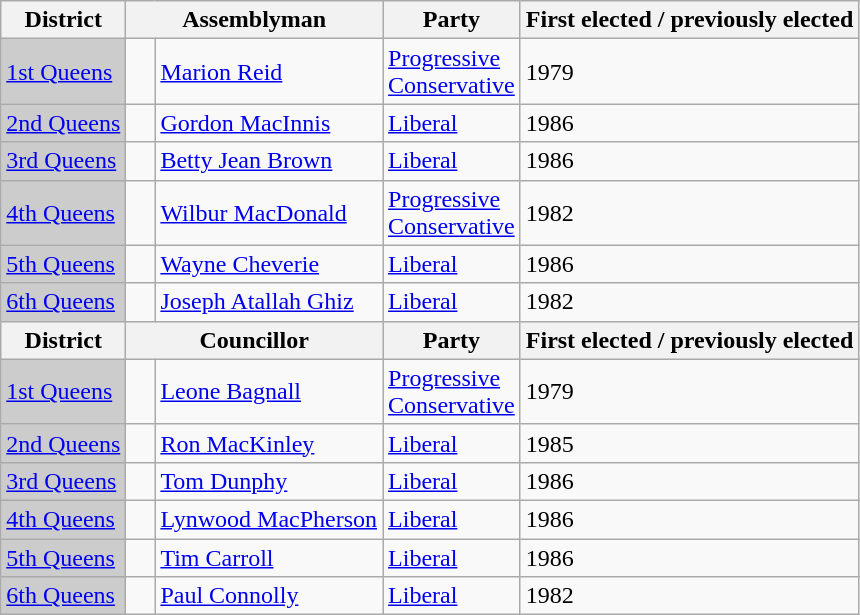<table class="wikitable sortable">
<tr>
<th>District</th>
<th colspan="2">Assemblyman</th>
<th>Party</th>
<th>First elected / previously elected</th>
</tr>
<tr>
<td bgcolor="CCCCCC"><a href='#'>1st Queens</a></td>
<td>   </td>
<td><a href='#'>Marion Reid</a></td>
<td><a href='#'>Progressive <br> Conservative</a></td>
<td>1979</td>
</tr>
<tr>
<td bgcolor="CCCCCC"><a href='#'>2nd Queens</a></td>
<td>   </td>
<td><a href='#'>Gordon MacInnis</a></td>
<td><a href='#'>Liberal</a></td>
<td>1986</td>
</tr>
<tr>
<td bgcolor="CCCCCC"><a href='#'>3rd Queens</a></td>
<td>   </td>
<td><a href='#'>Betty Jean Brown</a></td>
<td><a href='#'>Liberal</a></td>
<td>1986</td>
</tr>
<tr>
<td bgcolor="CCCCCC"><a href='#'>4th Queens</a></td>
<td>   </td>
<td><a href='#'>Wilbur MacDonald</a></td>
<td><a href='#'>Progressive <br> Conservative</a></td>
<td>1982</td>
</tr>
<tr>
<td bgcolor="CCCCCC"><a href='#'>5th Queens</a></td>
<td>   </td>
<td><a href='#'>Wayne Cheverie</a></td>
<td><a href='#'>Liberal</a></td>
<td>1986</td>
</tr>
<tr>
<td bgcolor="CCCCCC"><a href='#'>6th Queens</a></td>
<td>   </td>
<td><a href='#'>Joseph Atallah Ghiz</a></td>
<td><a href='#'>Liberal</a></td>
<td>1982</td>
</tr>
<tr>
<th>District</th>
<th colspan="2">Councillor</th>
<th>Party</th>
<th>First elected / previously elected</th>
</tr>
<tr>
<td bgcolor="CCCCCC"><a href='#'>1st Queens</a></td>
<td>   </td>
<td><a href='#'>Leone Bagnall</a></td>
<td><a href='#'>Progressive <br> Conservative</a></td>
<td>1979</td>
</tr>
<tr>
<td bgcolor="CCCCCC"><a href='#'>2nd Queens</a></td>
<td>   </td>
<td><a href='#'>Ron MacKinley</a></td>
<td><a href='#'>Liberal</a></td>
<td>1985</td>
</tr>
<tr>
<td bgcolor="CCCCCC"><a href='#'>3rd Queens</a></td>
<td>   </td>
<td><a href='#'>Tom Dunphy</a></td>
<td><a href='#'>Liberal</a></td>
<td>1986</td>
</tr>
<tr>
<td bgcolor="CCCCCC"><a href='#'>4th Queens</a></td>
<td>   </td>
<td><a href='#'>Lynwood MacPherson</a></td>
<td><a href='#'>Liberal</a></td>
<td>1986</td>
</tr>
<tr>
<td bgcolor="CCCCCC"><a href='#'>5th Queens</a></td>
<td>   </td>
<td><a href='#'>Tim Carroll</a></td>
<td><a href='#'>Liberal</a></td>
<td>1986</td>
</tr>
<tr>
<td bgcolor="CCCCCC"><a href='#'>6th Queens</a></td>
<td>   </td>
<td><a href='#'>Paul Connolly</a></td>
<td><a href='#'>Liberal</a></td>
<td>1982</td>
</tr>
</table>
